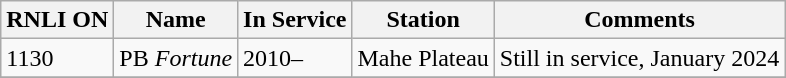<table class="wikitable">
<tr>
<th>RNLI ON</th>
<th>Name</th>
<th>In Service</th>
<th>Station </th>
<th>Comments</th>
</tr>
<tr>
<td>1130</td>
<td>PB <em>Fortune</em></td>
<td>2010–</td>
<td>Mahe Plateau</td>
<td>Still in service, January 2024</td>
</tr>
<tr>
</tr>
</table>
